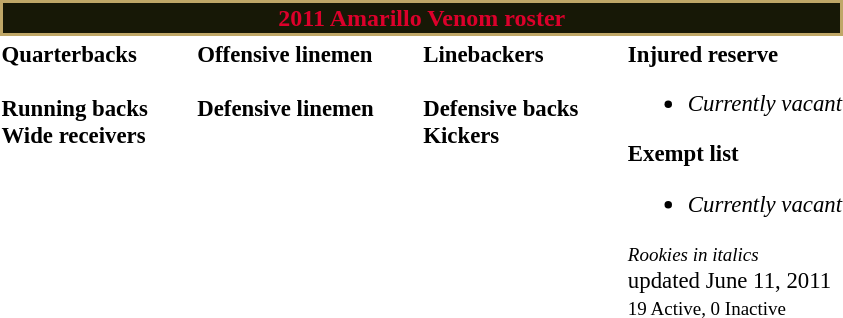<table class="toccolours" style="text-align: left;">
<tr>
<th colspan="7" style="background:#171806; border:2px solid #BFA767; color:#DC002B; text-align:center;"><strong>2011 Amarillo Venom roster</strong></th>
</tr>
<tr>
<td style="font-size: 95%;" valign="top"><strong>Quarterbacks</strong><br><br><strong>Running backs</strong>
<br><strong>Wide receivers</strong>



</td>
<td style="width: 25px;"></td>
<td style="font-size: 95%;" valign="top"><strong>Offensive linemen</strong><br>
<br><strong>Defensive linemen</strong>

</td>
<td style="width: 25px;"></td>
<td style="font-size: 95%;" valign="top"><strong>Linebackers</strong><br>
<br><strong>Defensive backs</strong>





<br><strong>Kickers</strong>
</td>
<td style="width: 25px;"></td>
<td style="font-size: 95%;" valign="top"><strong>Injured reserve</strong><br><ul><li><em>Currently vacant</em></li></ul><strong>Exempt list</strong><ul><li><em>Currently vacant</em></li></ul><small><em>Rookies in italics</em></small><br>
<span></span> updated June 11, 2011<br>
<small>19 Active, 0 Inactive</small></td>
</tr>
<tr>
</tr>
</table>
